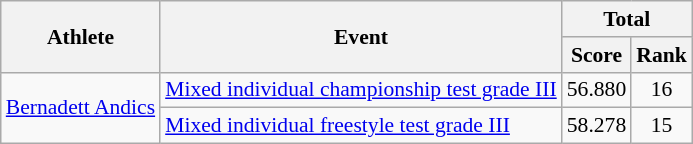<table class=wikitable style="font-size:90%">
<tr>
<th rowspan="2">Athlete</th>
<th rowspan="2">Event</th>
<th colspan="2">Total</th>
</tr>
<tr>
<th>Score</th>
<th>Rank</th>
</tr>
<tr>
<td rowspan="2"><a href='#'>Bernadett Andics</a></td>
<td><a href='#'>Mixed individual championship test grade III</a></td>
<td align="center">56.880</td>
<td align="center">16</td>
</tr>
<tr>
<td><a href='#'>Mixed individual freestyle test grade III</a></td>
<td align="center">58.278</td>
<td align="center">15</td>
</tr>
</table>
